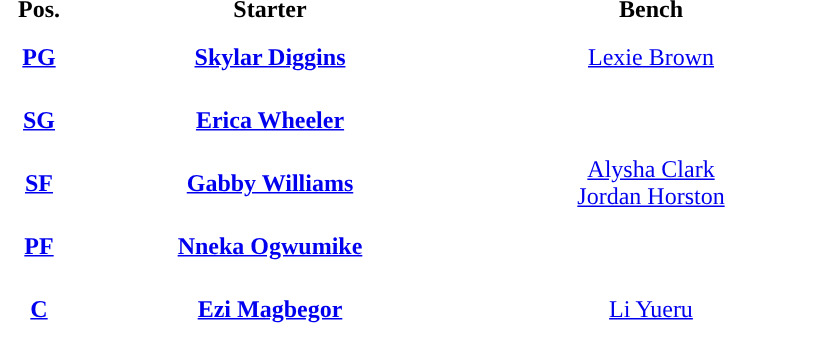<table style="text-align:center; ">
<tr>
<th width="50">Pos.</th>
<th width="250">Starter</th>
<th width="250">Bench</th>
</tr>
<tr style="height:40px; background:white; color:#092C57">
<th><a href='#'><span>PG</span></a></th>
<td><strong><a href='#'>Skylar Diggins</a></strong></td>
<td><a href='#'>Lexie Brown</a></td>
</tr>
<tr style="height:40px; background:white; color:#092C57">
<th><a href='#'><span>SG</span></a></th>
<td><strong><a href='#'>Erica Wheeler</a></strong></td>
<td><br></td>
</tr>
<tr style="height:40px; background:white; color:#092C57">
<th><a href='#'><span>SF</span></a></th>
<td><strong><a href='#'>Gabby Williams</a></strong></td>
<td><a href='#'>Alysha Clark</a><br><a href='#'>Jordan Horston</a></td>
</tr>
<tr style="height:40px; background:white; color:#092C57">
<th><a href='#'><span>PF</span></a></th>
<td><strong><a href='#'>Nneka Ogwumike</a></strong></td>
<td></td>
</tr>
<tr style="height:40px; background:white; color:#092C57">
<th><a href='#'><span>C</span></a></th>
<td><strong><a href='#'>Ezi Magbegor</a></strong></td>
<td><a href='#'>Li Yueru</a></td>
</tr>
</table>
